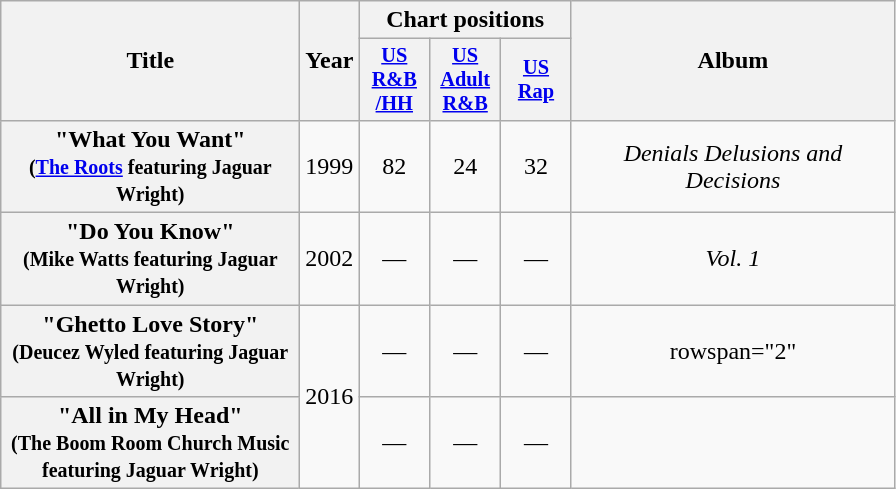<table class="wikitable plainrowheaders" style="text-align:center;" border="1">
<tr>
<th scope="col" rowspan="2" style="width:12em;">Title</th>
<th scope="col" rowspan="2" style="width:1em;">Year</th>
<th scope="col" colspan="3">Chart positions</th>
<th scope="col" rowspan="2" style="width:13em;">Album</th>
</tr>
<tr>
<th scope="col" style="width:3em;font-size:85%;"><a href='#'>US<br>R&B<br>/HH</a><br></th>
<th scope="col" style="width:3em;font-size:85%;"><a href='#'>US<br>Adult R&B</a><br></th>
<th scope="col" style="width:3em;font-size:85%;"><a href='#'>US<br>Rap</a><br></th>
</tr>
<tr>
<th scope="row">"What You Want"<br><small>(<a href='#'>The Roots</a> featuring Jaguar Wright)</small></th>
<td>1999</td>
<td>82</td>
<td>24</td>
<td>32</td>
<td><em>Denials Delusions and Decisions</em></td>
</tr>
<tr>
<th scope="row">"Do You Know"<br><small>(Mike Watts featuring Jaguar Wright)</small></th>
<td>2002</td>
<td>—</td>
<td>—</td>
<td>—</td>
<td><em>Vol. 1</em></td>
</tr>
<tr>
<th scope="row">"Ghetto Love Story"<br><small>(Deucez Wyled featuring Jaguar Wright)</small></th>
<td rowspan="2">2016</td>
<td>—</td>
<td>—</td>
<td>—</td>
<td>rowspan="2" </td>
</tr>
<tr>
<th scope="row">"All in My Head"<br><small>(The Boom Room Church Music featuring Jaguar Wright)</small></th>
<td>—</td>
<td>—</td>
<td>—</td>
</tr>
</table>
